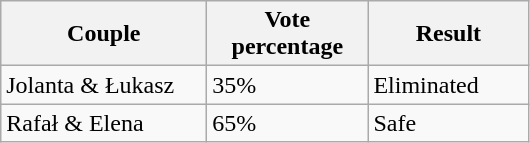<table class="wikitable">
<tr>
<th style="width:130px;">Couple</th>
<th style="width:100px;">Vote percentage</th>
<th style="width:100px;">Result</th>
</tr>
<tr>
<td>Jolanta & Łukasz</td>
<td>35%</td>
<td>Eliminated</td>
</tr>
<tr>
<td>Rafał & Elena</td>
<td>65%</td>
<td>Safe</td>
</tr>
</table>
